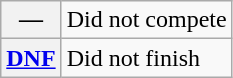<table class="wikitable">
<tr>
<th scope="row">—</th>
<td>Did not compete</td>
</tr>
<tr>
<th scope="row"><a href='#'>DNF</a></th>
<td>Did not finish</td>
</tr>
</table>
